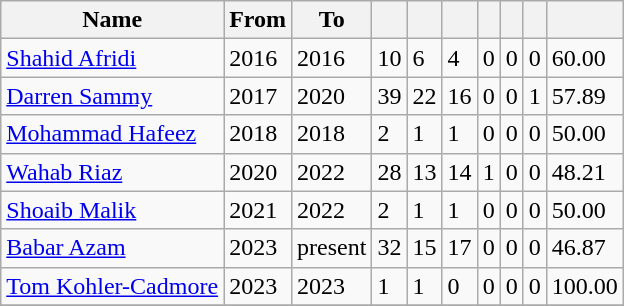<table class="wikitable">
<tr>
<th class="unsortable">Name</th>
<th class="unsortable">From</th>
<th class="unsortable">To</th>
<th></th>
<th></th>
<th></th>
<th></th>
<th></th>
<th></th>
<th></th>
</tr>
<tr>
<td><a href='#'>Shahid Afridi</a></td>
<td>2016</td>
<td>2016</td>
<td>10</td>
<td>6</td>
<td>4</td>
<td>0</td>
<td>0</td>
<td>0</td>
<td>60.00</td>
</tr>
<tr>
<td><a href='#'>Darren Sammy</a></td>
<td>2017</td>
<td>2020</td>
<td>39</td>
<td>22</td>
<td>16</td>
<td>0</td>
<td>0</td>
<td>1</td>
<td>57.89</td>
</tr>
<tr>
<td><a href='#'>Mohammad Hafeez</a></td>
<td>2018</td>
<td>2018</td>
<td>2</td>
<td>1</td>
<td>1</td>
<td>0</td>
<td>0</td>
<td>0</td>
<td>50.00</td>
</tr>
<tr>
<td><a href='#'>Wahab Riaz</a></td>
<td>2020</td>
<td>2022</td>
<td>28</td>
<td>13</td>
<td>14</td>
<td>1</td>
<td>0</td>
<td>0</td>
<td>48.21</td>
</tr>
<tr>
<td><a href='#'>Shoaib Malik</a></td>
<td>2021</td>
<td>2022</td>
<td>2</td>
<td>1</td>
<td>1</td>
<td>0</td>
<td>0</td>
<td>0</td>
<td>50.00</td>
</tr>
<tr>
<td><a href='#'>Babar Azam</a></td>
<td>2023</td>
<td>present</td>
<td>32</td>
<td>15</td>
<td>17</td>
<td>0</td>
<td>0</td>
<td>0</td>
<td>46.87</td>
</tr>
<tr>
<td><a href='#'>Tom Kohler-Cadmore</a></td>
<td>2023</td>
<td>2023</td>
<td>1</td>
<td>1</td>
<td>0</td>
<td>0</td>
<td>0</td>
<td>0</td>
<td>100.00</td>
</tr>
<tr>
</tr>
</table>
